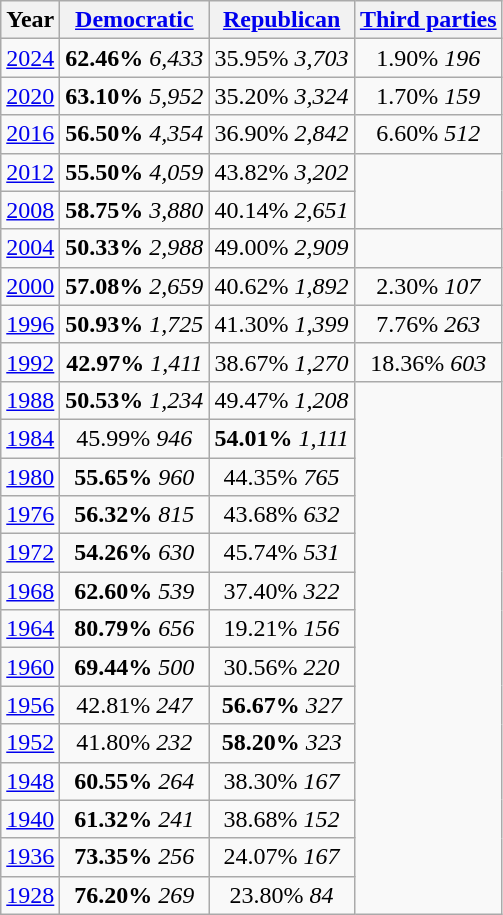<table class="wikitable sortable static-row-numbers" border=1 style=text-align:right>
<tr>
<th>Year</th>
<th><a href='#'>Democratic</a></th>
<th><a href='#'>Republican</a></th>
<th><a href='#'>Third parties</a></th>
</tr>
<tr>
<td align="center" ><a href='#'>2024</a></td>
<td align="center" ><strong>62.46%</strong> <em>6,433</em></td>
<td align="center" >35.95% <em>3,703</em></td>
<td align="center" >1.90% <em>196</em></td>
</tr>
<tr>
<td align="center" ><a href='#'>2020</a></td>
<td align="center" ><strong>63.10%</strong> <em>5,952</em></td>
<td align="center" >35.20% <em>3,324</em></td>
<td align="center" >1.70% <em>159</em></td>
</tr>
<tr>
<td align="center" ><a href='#'>2016</a></td>
<td align="center" ><strong>56.50%</strong> <em>4,354</em></td>
<td align="center" >36.90% <em>2,842</em></td>
<td align="center" >6.60% <em>512</em></td>
</tr>
<tr>
<td align="center" ><a href='#'>2012</a></td>
<td align="center" ><strong>55.50%</strong> <em>4,059</em></td>
<td align="center" >43.82% <em>3,202</em></td>
</tr>
<tr>
<td align="center" ><a href='#'>2008</a></td>
<td align="center" ><strong>58.75%</strong> <em>3,880</em></td>
<td align="center" >40.14% <em>2,651</em></td>
</tr>
<tr>
<td align="center" ><a href='#'>2004</a></td>
<td align="center" ><strong>50.33%</strong> <em>2,988</em></td>
<td align="center" >49.00% <em>2,909</em></td>
<td></td>
</tr>
<tr>
<td align="center" ><a href='#'>2000</a></td>
<td align="center" ><strong>57.08%</strong> <em>2,659</em></td>
<td align="center" >40.62% <em>1,892</em></td>
<td align="center" >2.30% <em>107</em></td>
</tr>
<tr>
<td align="center" ><a href='#'>1996</a></td>
<td align="center" ><strong>50.93%</strong> <em>1,725</em></td>
<td align="center" >41.30% <em>1,399</em></td>
<td align="center" >7.76% <em>263</em></td>
</tr>
<tr>
<td align="center" ><a href='#'>1992</a></td>
<td align="center" ><strong>42.97%</strong> <em>1,411</em></td>
<td align="center" >38.67% <em>1,270</em></td>
<td align="center" >18.36% <em>603</em></td>
</tr>
<tr>
<td align="center" ><a href='#'>1988</a></td>
<td align="center" ><strong>50.53%</strong> <em>1,234</em></td>
<td align="center" >49.47% <em>1,208</em></td>
</tr>
<tr>
<td align="center" ><a href='#'>1984</a></td>
<td align="center" >45.99% <em>946</em></td>
<td align="center" ><strong>54.01%</strong> <em>1,111</em></td>
</tr>
<tr>
<td align="center" ><a href='#'>1980</a></td>
<td align="center" ><strong>55.65%</strong> <em>960</em></td>
<td align="center" >44.35% <em>765</em></td>
</tr>
<tr>
<td align="center" ><a href='#'>1976</a></td>
<td align="center" ><strong>56.32%</strong> <em>815</em></td>
<td align="center" >43.68% <em>632</em></td>
</tr>
<tr>
<td align="center" ><a href='#'>1972</a></td>
<td align="center" ><strong>54.26%</strong> <em>630</em></td>
<td align="center" >45.74% <em>531</em></td>
</tr>
<tr>
<td align="center" ><a href='#'>1968</a></td>
<td align="center" ><strong>62.60%</strong> <em>539</em></td>
<td align="center" >37.40% <em>322</em></td>
</tr>
<tr>
<td align="center" ><a href='#'>1964</a></td>
<td align="center" ><strong>80.79%</strong> <em>656</em></td>
<td align="center" >19.21% <em>156</em></td>
</tr>
<tr>
<td align="center" ><a href='#'>1960</a></td>
<td align="center" ><strong>69.44%</strong> <em>500</em></td>
<td align="center" >30.56% <em>220</em></td>
</tr>
<tr>
<td align="center" ><a href='#'>1956</a></td>
<td align="center" >42.81% <em>247</em></td>
<td align="center" ><strong>56.67%</strong> <em>327</em></td>
</tr>
<tr>
<td align="center" ><a href='#'>1952</a></td>
<td align="center" >41.80% <em>232</em></td>
<td align="center" ><strong>58.20%</strong> <em>323</em></td>
</tr>
<tr>
<td align="center" ><a href='#'>1948</a></td>
<td align="center" ><strong>60.55%</strong> <em>264</em></td>
<td align="center" >38.30% <em>167</em></td>
</tr>
<tr>
<td align="center" ><a href='#'>1940</a></td>
<td align="center" ><strong>61.32%</strong> <em>241</em></td>
<td align="center" >38.68% <em>152</em></td>
</tr>
<tr>
<td align="center" ><a href='#'>1936</a></td>
<td align="center" ><strong>73.35%</strong> <em>256</em></td>
<td align="center" >24.07% <em>167</em></td>
</tr>
<tr>
<td align="center" ><a href='#'>1928</a></td>
<td align="center" ><strong>76.20%</strong> <em>269</em></td>
<td align="center" >23.80% <em>84</em></td>
</tr>
</table>
